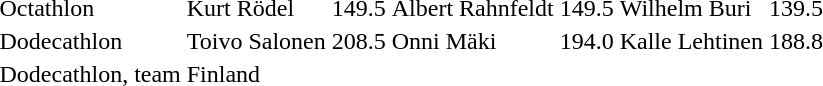<table>
<tr>
<td>Octathlon</td>
<td> Kurt Rödel</td>
<td>149.5</td>
<td> Albert Rahnfeldt</td>
<td>149.5</td>
<td> Wilhelm Buri</td>
<td>139.5</td>
</tr>
<tr>
<td>Dodecathlon</td>
<td> Toivo Salonen</td>
<td>208.5</td>
<td> Onni Mäki</td>
<td>194.0</td>
<td> Kalle Lehtinen</td>
<td>188.8</td>
</tr>
<tr>
<td>Dodecathlon, team </td>
<td> Finland</td>
<td></td>
<td></td>
<td></td>
<td></td>
<td></td>
</tr>
</table>
